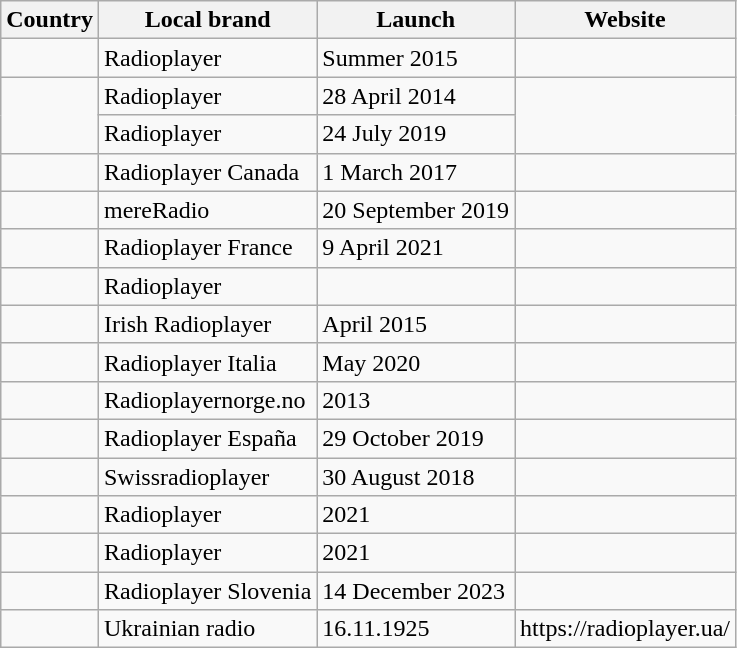<table class="wikitable sortable">
<tr>
<th>Country</th>
<th>Local brand</th>
<th>Launch</th>
<th>Website</th>
</tr>
<tr>
<td></td>
<td>Radioplayer </td>
<td>Summer 2015</td>
<td></td>
</tr>
<tr>
<td rowspan="2"></td>
<td>Radioplayer </td>
<td>28 April 2014</td>
<td rowspan="2"></td>
</tr>
<tr>
<td>Radioplayer </td>
<td>24 July 2019</td>
</tr>
<tr>
<td></td>
<td>Radioplayer Canada</td>
<td>1 March 2017</td>
<td></td>
</tr>
<tr>
<td></td>
<td>mereRadio</td>
<td>20 September 2019</td>
<td></td>
</tr>
<tr>
<td></td>
<td>Radioplayer France</td>
<td>9 April 2021</td>
<td></td>
</tr>
<tr>
<td></td>
<td>Radioplayer</td>
<td></td>
<td></td>
</tr>
<tr>
<td></td>
<td>Irish Radioplayer</td>
<td>April 2015</td>
<td></td>
</tr>
<tr>
<td></td>
<td>Radioplayer Italia</td>
<td>May 2020</td>
<td></td>
</tr>
<tr>
<td></td>
<td>Radioplayernorge.no</td>
<td>2013</td>
<td></td>
</tr>
<tr>
<td></td>
<td>Radioplayer España</td>
<td>29 October 2019</td>
<td></td>
</tr>
<tr>
<td></td>
<td>Swissradioplayer</td>
<td>30 August 2018</td>
<td></td>
</tr>
<tr>
<td></td>
<td>Radioplayer</td>
<td>2021</td>
<td></td>
</tr>
<tr>
<td></td>
<td>Radioplayer</td>
<td>2021</td>
<td></td>
</tr>
<tr>
<td></td>
<td>Radioplayer Slovenia</td>
<td>14 December 2023</td>
</tr>
<tr>
<td></td>
<td>Ukrainian radio</td>
<td>16.11.1925</td>
<td>https://radioplayer.ua/</td>
</tr>
</table>
